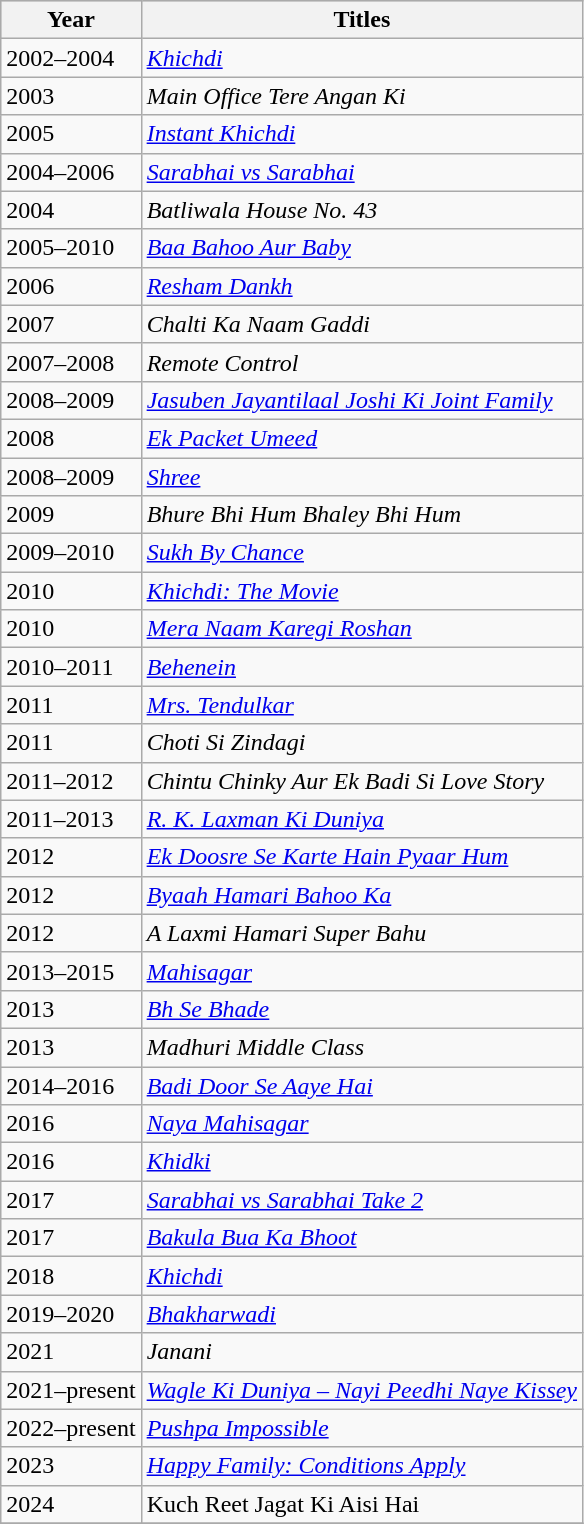<table class="wikitable sortable">
<tr style="background:#ccc; text-align:center;">
<th>Year</th>
<th>Titles</th>
</tr>
<tr>
<td>2002–2004</td>
<td><em><a href='#'>Khichdi</a></em></td>
</tr>
<tr>
<td>2003</td>
<td><em>Main Office Tere Angan Ki</em></td>
</tr>
<tr>
<td>2005</td>
<td><em><a href='#'>Instant Khichdi</a></em></td>
</tr>
<tr>
<td>2004–2006</td>
<td><em><a href='#'>Sarabhai vs Sarabhai</a></em></td>
</tr>
<tr>
<td>2004</td>
<td><em>Batliwala House No. 43</em></td>
</tr>
<tr>
<td>2005–2010</td>
<td><em><a href='#'>Baa Bahoo Aur Baby</a></em></td>
</tr>
<tr>
<td>2006</td>
<td><em><a href='#'>Resham Dankh</a></em></td>
</tr>
<tr>
<td>2007</td>
<td><em>Chalti Ka Naam Gaddi</em></td>
</tr>
<tr>
<td>2007–2008</td>
<td><em>Remote Control</em></td>
</tr>
<tr>
<td>2008–2009</td>
<td><em><a href='#'>Jasuben Jayantilaal Joshi Ki Joint Family</a></em></td>
</tr>
<tr>
<td>2008</td>
<td><em><a href='#'>Ek Packet Umeed</a></em></td>
</tr>
<tr>
<td>2008–2009</td>
<td><em><a href='#'>Shree</a></em></td>
</tr>
<tr>
<td>2009</td>
<td><em>Bhure Bhi Hum Bhaley Bhi Hum</em></td>
</tr>
<tr>
<td>2009–2010</td>
<td><em><a href='#'>Sukh By Chance</a></em></td>
</tr>
<tr>
<td>2010</td>
<td><em><a href='#'>Khichdi: The Movie</a></em></td>
</tr>
<tr>
<td>2010</td>
<td><em><a href='#'>Mera Naam Karegi Roshan</a></em></td>
</tr>
<tr>
<td>2010–2011</td>
<td><em><a href='#'>Behenein</a></em></td>
</tr>
<tr>
<td>2011</td>
<td><em><a href='#'>Mrs. Tendulkar</a></em></td>
</tr>
<tr>
<td>2011</td>
<td><em>Choti Si Zindagi</em></td>
</tr>
<tr>
<td>2011–2012</td>
<td><em>Chintu Chinky Aur Ek Badi Si Love Story</em></td>
</tr>
<tr>
<td>2011–2013</td>
<td><em><a href='#'>R. K. Laxman Ki Duniya</a></em></td>
</tr>
<tr>
<td>2012</td>
<td><em><a href='#'>Ek Doosre Se Karte Hain Pyaar Hum</a></em></td>
</tr>
<tr>
<td>2012</td>
<td><em><a href='#'>Byaah Hamari Bahoo Ka</a></em></td>
</tr>
<tr>
<td>2012</td>
<td><em>A Laxmi Hamari Super Bahu</em></td>
</tr>
<tr>
<td>2013–2015</td>
<td><em><a href='#'>Mahisagar</a></em></td>
</tr>
<tr>
<td>2013</td>
<td><em><a href='#'>Bh Se Bhade</a></em></td>
</tr>
<tr>
<td>2013</td>
<td><em>Madhuri Middle Class</em></td>
</tr>
<tr>
<td>2014–2016</td>
<td><em><a href='#'>Badi Door Se Aaye Hai</a></em></td>
</tr>
<tr .>
<td>2016</td>
<td><em><a href='#'>Naya Mahisagar</a></em></td>
</tr>
<tr>
<td>2016</td>
<td><em><a href='#'>Khidki</a></em></td>
</tr>
<tr>
<td>2017</td>
<td><em><a href='#'>Sarabhai vs Sarabhai Take 2</a></em></td>
</tr>
<tr>
<td>2017</td>
<td><em><a href='#'>Bakula Bua Ka Bhoot</a></em></td>
</tr>
<tr>
<td>2018</td>
<td><em><a href='#'>Khichdi</a></em></td>
</tr>
<tr>
<td>2019–2020</td>
<td><em><a href='#'>Bhakharwadi</a></em></td>
</tr>
<tr>
<td>2021</td>
<td><em>Janani</em></td>
</tr>
<tr>
<td>2021–present</td>
<td><em><a href='#'>Wagle Ki Duniya – Nayi Peedhi Naye Kissey</a></em></td>
</tr>
<tr>
<td>2022–present</td>
<td><em><a href='#'>Pushpa Impossible</a></em></td>
</tr>
<tr>
<td>2023</td>
<td><em><a href='#'>Happy Family: Conditions Apply</a></em></td>
</tr>
<tr>
<td>2024</td>
<td>Kuch Reet Jagat Ki Aisi Hai</td>
</tr>
<tr>
</tr>
</table>
